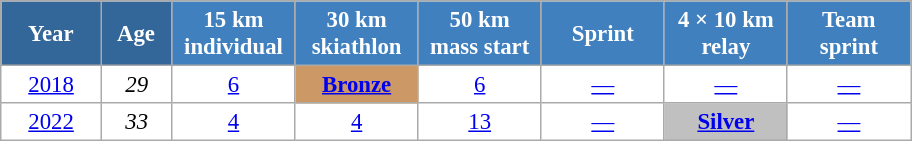<table class="wikitable" style="font-size:95%; text-align:center; border:grey solid 1px; border-collapse:collapse; background:#ffffff;">
<tr>
<th style="background-color:#369; color:white; width:60px;"> Year </th>
<th style="background-color:#369; color:white; width:40px;"> Age </th>
<th style="background-color:#4180be; color:white; width:75px;"> 15 km <br> individual </th>
<th style="background-color:#4180be; color:white; width:75px;"> 30 km <br> skiathlon </th>
<th style="background-color:#4180be; color:white; width:75px;"> 50 km <br> mass start </th>
<th style="background-color:#4180be; color:white; width:75px;"> Sprint </th>
<th style="background-color:#4180be; color:white; width:75px;"> 4 × 10 km <br> relay </th>
<th style="background-color:#4180be; color:white; width:75px;"> Team <br> sprint </th>
</tr>
<tr>
<td><a href='#'>2018</a></td>
<td><em>29</em></td>
<td><a href='#'>6</a></td>
<td bgcolor=cc9966><a href='#'><strong>Bronze</strong></a></td>
<td><a href='#'>6</a></td>
<td><a href='#'>—</a></td>
<td><a href='#'>—</a></td>
<td><a href='#'>—</a></td>
</tr>
<tr>
<td><a href='#'>2022</a></td>
<td><em>33</em></td>
<td><a href='#'>4</a></td>
<td><a href='#'>4</a></td>
<td><a href='#'>13</a></td>
<td><a href='#'>—</a></td>
<td style="background:silver;"><a href='#'><strong>Silver</strong></a></td>
<td><a href='#'>—</a></td>
</tr>
</table>
